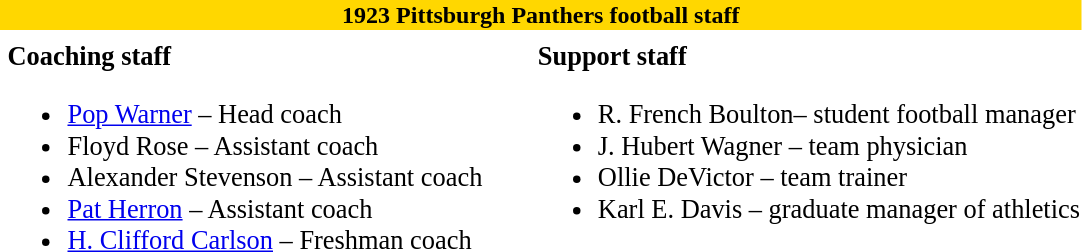<table class="toccolours" style="text-align: left;">
<tr>
<th colspan="10" style="background:gold; color:dark blue; text-align: center;"><strong>1923 Pittsburgh Panthers football staff</strong></th>
</tr>
<tr>
<td colspan="10" align="right"></td>
</tr>
<tr>
<td valign="top"></td>
<td style="font-size: 110%;" valign="top"><strong>Coaching staff</strong><br><ul><li><a href='#'>Pop Warner</a> – Head coach</li><li>Floyd Rose – Assistant coach</li><li>Alexander Stevenson – Assistant coach</li><li><a href='#'>Pat Herron</a> – Assistant coach</li><li><a href='#'>H. Clifford Carlson</a> – Freshman coach</li></ul></td>
<td width="25"> </td>
<td valign="top"></td>
<td style="font-size: 110%;" valign="top"><strong>Support staff</strong><br><ul><li>R. French Boulton– student football manager</li><li>J. Hubert Wagner – team physician</li><li>Ollie DeVictor – team trainer</li><li>Karl E. Davis – graduate manager of athletics</li></ul></td>
</tr>
</table>
